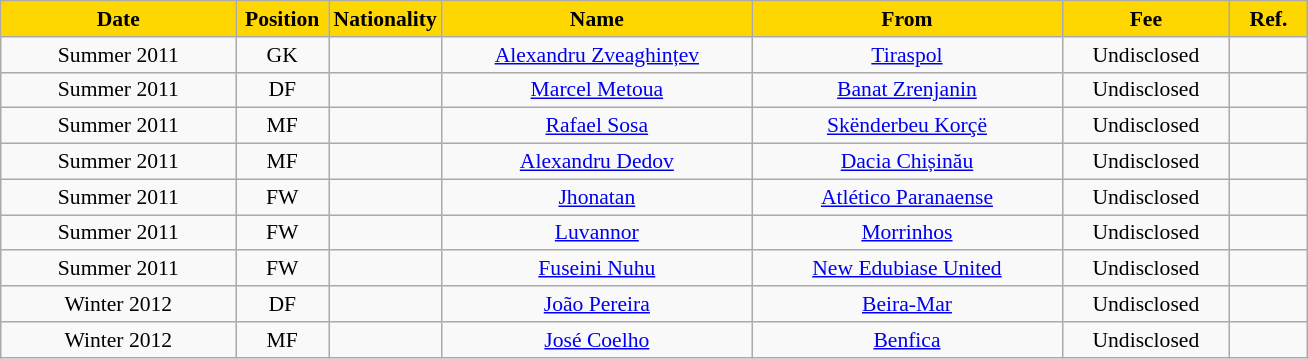<table class="wikitable"  style="text-align:center; font-size:90%; ">
<tr>
<th style="background:gold; color:black; width:150px;">Date</th>
<th style="background:gold; color:black; width:55px;">Position</th>
<th style="background:gold; color:black; width:55px;">Nationality</th>
<th style="background:gold; color:black; width:200px;">Name</th>
<th style="background:gold; color:black; width:200px;">From</th>
<th style="background:gold; color:black; width:105px;">Fee</th>
<th style="background:gold; color:black; width:45px;">Ref.</th>
</tr>
<tr>
<td>Summer 2011</td>
<td>GK</td>
<td></td>
<td><a href='#'>Alexandru Zveaghințev</a></td>
<td><a href='#'>Tiraspol</a></td>
<td>Undisclosed</td>
<td></td>
</tr>
<tr>
<td>Summer 2011</td>
<td>DF</td>
<td></td>
<td><a href='#'>Marcel Metoua</a></td>
<td><a href='#'>Banat Zrenjanin</a></td>
<td>Undisclosed</td>
<td></td>
</tr>
<tr>
<td>Summer 2011</td>
<td>MF</td>
<td></td>
<td><a href='#'>Rafael Sosa</a></td>
<td><a href='#'>Skënderbeu Korçë</a></td>
<td>Undisclosed</td>
<td></td>
</tr>
<tr>
<td>Summer 2011</td>
<td>MF</td>
<td></td>
<td><a href='#'>Alexandru Dedov</a></td>
<td><a href='#'>Dacia Chișinău</a></td>
<td>Undisclosed</td>
<td></td>
</tr>
<tr>
<td>Summer 2011</td>
<td>FW</td>
<td></td>
<td><a href='#'>Jhonatan</a></td>
<td><a href='#'>Atlético Paranaense</a></td>
<td>Undisclosed</td>
<td></td>
</tr>
<tr>
<td>Summer 2011</td>
<td>FW</td>
<td></td>
<td><a href='#'>Luvannor</a></td>
<td><a href='#'>Morrinhos</a></td>
<td>Undisclosed</td>
<td></td>
</tr>
<tr>
<td>Summer 2011</td>
<td>FW</td>
<td></td>
<td><a href='#'>Fuseini Nuhu</a></td>
<td><a href='#'>New Edubiase United</a></td>
<td>Undisclosed</td>
<td></td>
</tr>
<tr>
<td>Winter 2012</td>
<td>DF</td>
<td></td>
<td><a href='#'>João Pereira</a></td>
<td><a href='#'>Beira-Mar</a></td>
<td>Undisclosed</td>
<td></td>
</tr>
<tr>
<td>Winter 2012</td>
<td>MF</td>
<td></td>
<td><a href='#'>José Coelho</a></td>
<td><a href='#'>Benfica</a></td>
<td>Undisclosed</td>
<td></td>
</tr>
</table>
